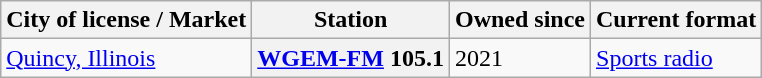<table class="wikitable">
<tr>
<th scope="col">City of license / Market</th>
<th scope="col">Station</th>
<th scope="col">Owned since</th>
<th scope="col">Current format</th>
</tr>
<tr>
<td><a href='#'>Quincy, Illinois</a></td>
<th scope="row"><a href='#'>WGEM-FM</a> 105.1</th>
<td>2021</td>
<td><a href='#'>Sports radio</a></td>
</tr>
</table>
